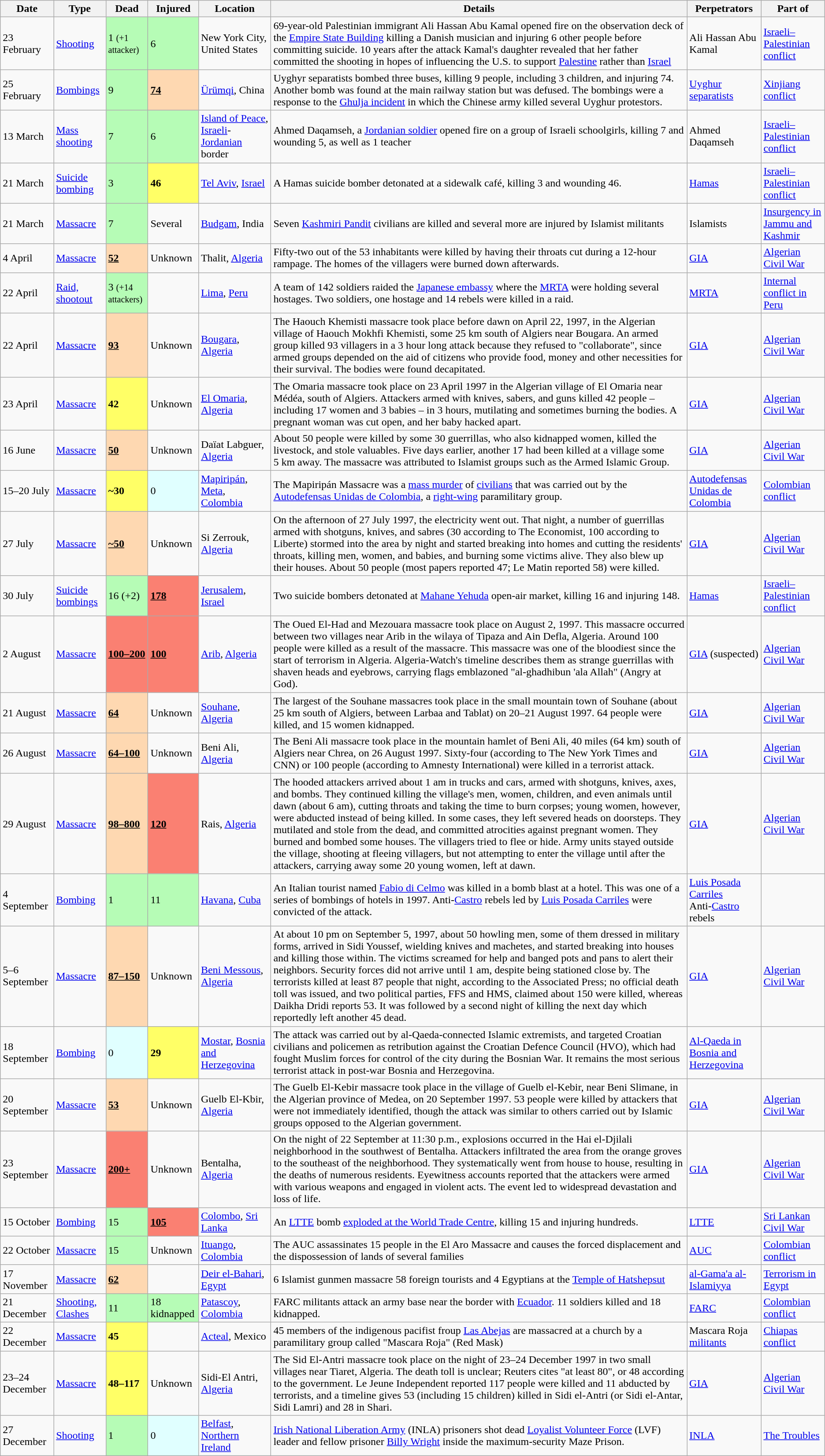<table class="wikitable sortable">
<tr>
<th>Date</th>
<th>Type</th>
<th>Dead</th>
<th>Injured</th>
<th>Location</th>
<th>Details</th>
<th>Perpetrators</th>
<th>Part of</th>
</tr>
<tr>
<td>23 February</td>
<td><a href='#'>Shooting</a></td>
<td style="background:#b6fcb6;text-align:left">1 <small>(+1 attacker)</small></td>
<td style="background:#b6fcb6;text-align:left">6</td>
<td>New York City, United States</td>
<td>69-year-old Palestinian immigrant Ali Hassan Abu Kamal opened fire on the observation deck of the <a href='#'>Empire State Building</a> killing a Danish musician and injuring 6 other people before committing suicide. 10 years after the attack Kamal's daughter revealed that her father committed the shooting in hopes of influencing the U.S. to support <a href='#'>Palestine</a> rather than <a href='#'>Israel</a></td>
<td>Ali Hassan Abu Kamal</td>
<td><a href='#'>Israeli–Palestinian conflict</a></td>
</tr>
<tr>
<td>25 February</td>
<td><a href='#'>Bombings</a></td>
<td style="background:#b6fcb6;text-align:left">9</td>
<td style="background:#FED8B1;text-align:left"><strong><u>74</u></strong></td>
<td><a href='#'>Ürümqi</a>, China</td>
<td>Uyghyr separatists bombed three buses, killing 9 people, including 3 children, and injuring 74. Another bomb was found at the main railway station but was defused. The bombings were a response to the <a href='#'>Ghulja incident</a> in which the Chinese army killed several Uyghur protestors.</td>
<td><a href='#'>Uyghur separatists</a></td>
<td><a href='#'>Xinjiang conflict</a></td>
</tr>
<tr>
<td>13 March</td>
<td><a href='#'>Mass shooting</a></td>
<td style="background:#b6fcb6;text-align:left">7</td>
<td style="background:#b6fcb6;text-align:left">6</td>
<td><a href='#'>Island of Peace</a>, <a href='#'>Israeli</a>-<a href='#'>Jordanian</a> border</td>
<td>Ahmed Daqamseh, a <a href='#'>Jordanian soldier</a> opened fire on a group of Israeli schoolgirls, killing 7 and wounding 5, as well as 1 teacher</td>
<td>Ahmed Daqamseh</td>
<td><a href='#'>Israeli–Palestinian conflict</a></td>
</tr>
<tr>
<td>21 March</td>
<td><a href='#'>Suicide bombing</a></td>
<td style="background:#b6fcb6;text-align:left">3</td>
<td style="background:#FFFF66;text-align:left"><strong>46</strong></td>
<td><a href='#'>Tel Aviv</a>, <a href='#'>Israel</a></td>
<td>A Hamas suicide bomber detonated at a sidewalk café, killing 3 and wounding 46.</td>
<td><a href='#'>Hamas</a></td>
<td><a href='#'>Israeli–Palestinian conflict</a></td>
</tr>
<tr>
<td>21 March</td>
<td><a href='#'>Massacre</a></td>
<td style="background:#b6fcb6;text-align:left">7</td>
<td>Several</td>
<td><a href='#'>Budgam</a>, India</td>
<td>Seven <a href='#'>Kashmiri Pandit</a> civilians are killed and several more are injured by Islamist militants</td>
<td>Islamists</td>
<td><a href='#'>Insurgency in Jammu and Kashmir</a></td>
</tr>
<tr>
<td>4 April</td>
<td><a href='#'>Massacre</a></td>
<td style="background:#FED8B1;text-align:left"><strong><u>52</u></strong></td>
<td>Unknown</td>
<td>Thalit, <a href='#'>Algeria</a></td>
<td>Fifty-two out of the 53 inhabitants were killed by having their throats cut during a 12-hour rampage. The homes of the villagers were burned down afterwards.</td>
<td><a href='#'>GIA</a></td>
<td><a href='#'>Algerian Civil War</a></td>
</tr>
<tr>
<td>22 April</td>
<td><a href='#'>Raid, shootout</a></td>
<td style="background:#b6fcb6;text-align:left">3 <small>(+14 attackers)</small></td>
<td></td>
<td><a href='#'>Lima</a>, <a href='#'>Peru</a></td>
<td>A team of 142 soldiers raided the <a href='#'>Japanese embassy</a> where the <a href='#'>MRTA</a> were holding several hostages. Two soldiers, one hostage and 14 rebels were killed in a raid.</td>
<td><a href='#'>MRTA</a></td>
<td><a href='#'>Internal conflict in Peru</a></td>
</tr>
<tr>
<td>22 April</td>
<td><a href='#'>Massacre</a></td>
<td style="background:#FED8B1;text-align:left"><strong><u>93</u></strong></td>
<td>Unknown</td>
<td><a href='#'>Bougara</a>, <a href='#'>Algeria</a></td>
<td>The Haouch Khemisti massacre took place before dawn on April 22, 1997, in the Algerian village of Haouch Mokhfi Khemisti, some 25 km south of Algiers near Bougara. An armed group killed 93 villagers in a 3 hour long attack because they refused to "collaborate", since armed groups depended on the aid of citizens who provide food, money and other necessities for their survival. The bodies were found decapitated.</td>
<td><a href='#'>GIA</a></td>
<td><a href='#'>Algerian Civil War</a></td>
</tr>
<tr>
<td>23 April</td>
<td><a href='#'>Massacre</a></td>
<td style="background:#FFFF66;text-align:left"><strong>42</strong></td>
<td>Unknown</td>
<td><a href='#'>El Omaria</a>, <a href='#'>Algeria</a></td>
<td>The Omaria massacre took place on 23 April 1997 in the Algerian village of El Omaria near Médéa, south of Algiers. Attackers armed with knives, sabers, and guns killed 42 people – including 17 women and 3 babies – in 3 hours, mutilating and sometimes burning the bodies. A pregnant woman was cut open, and her baby hacked apart.</td>
<td><a href='#'>GIA</a></td>
<td><a href='#'>Algerian Civil War</a></td>
</tr>
<tr>
<td>16 June</td>
<td><a href='#'>Massacre</a></td>
<td style="background:#FED8B1;text-align:left"><strong><u>50</u></strong></td>
<td>Unknown</td>
<td>Daïat Labguer, <a href='#'>Algeria</a></td>
<td>About 50 people were killed by some 30 guerrillas, who also kidnapped women, killed the livestock, and stole valuables. Five days earlier, another 17 had been killed at a village some 5 km away. The massacre was attributed to Islamist groups such as the Armed Islamic Group.</td>
<td><a href='#'>GIA</a></td>
<td><a href='#'>Algerian Civil War</a></td>
</tr>
<tr>
<td>15–20 July</td>
<td><a href='#'>Massacre</a></td>
<td style="background:#FFFF66;text-align:left"><strong>~30</strong></td>
<td style="background:#E0FFFF;text-align:left">0</td>
<td><a href='#'>Mapiripán</a>, <a href='#'>Meta</a>, <a href='#'>Colombia</a></td>
<td>The Mapiripán Massacre was a <a href='#'>mass murder</a> of <a href='#'>civilians</a> that was carried out by the <a href='#'>Autodefensas Unidas de Colombia</a>, a <a href='#'>right-wing</a> paramilitary group.</td>
<td><a href='#'>Autodefensas Unidas de Colombia</a></td>
<td><a href='#'>Colombian conflict</a></td>
</tr>
<tr>
<td>27 July</td>
<td><a href='#'>Massacre</a></td>
<td style="background:#FED8B1;text-align:left"><strong><u>~50</u></strong></td>
<td>Unknown</td>
<td>Si Zerrouk, <a href='#'>Algeria</a></td>
<td>On the afternoon of 27 July 1997, the electricity went out. That night, a number of guerrillas armed with shotguns, knives, and sabres (30 according to The Economist, 100 according to Liberte) stormed into the area by night and started breaking into homes and cutting the residents' throats, killing men, women, and babies, and burning some victims alive. They also blew up their houses. About 50 people (most papers reported 47; Le Matin reported 58) were killed.</td>
<td><a href='#'>GIA</a></td>
<td><a href='#'>Algerian Civil War</a></td>
</tr>
<tr>
<td>30 July</td>
<td><a href='#'>Suicide bombings</a></td>
<td style="background:#b6fcb6;text-align:left">16 (+2)</td>
<td style="background:#FA8072;text-align:left"><strong><u>178</u></strong></td>
<td><a href='#'>Jerusalem</a>, <a href='#'>Israel</a></td>
<td>Two suicide bombers detonated at <a href='#'>Mahane Yehuda</a> open-air market, killing 16 and injuring 148.</td>
<td><a href='#'>Hamas</a></td>
<td><a href='#'>Israeli–Palestinian conflict</a></td>
</tr>
<tr>
<td>2 August</td>
<td><a href='#'>Massacre</a></td>
<td style="background:#FA8072;text-align:left"><strong><u>100–200</u></strong></td>
<td style="background:#FA8072;text-align:left"><strong><u>100</u></strong></td>
<td><a href='#'>Arib</a>, <a href='#'>Algeria</a></td>
<td>The Oued El-Had and Mezouara massacre took place on August 2, 1997. This massacre occurred between two villages near Arib in the wilaya of Tipaza and Ain Defla, Algeria. Around 100 people were killed as a result of the massacre. This massacre was one of the bloodiest since the start of terrorism in Algeria. Algeria-Watch's timeline describes them as strange guerrillas with shaven heads and eyebrows, carrying flags emblazoned "al-ghadhibun 'ala Allah" (Angry at God).</td>
<td><a href='#'>GIA</a> (suspected)</td>
<td><a href='#'>Algerian Civil War</a></td>
</tr>
<tr>
<td>21 August</td>
<td><a href='#'>Massacre</a></td>
<td style="background:#FED8B1;text-align:left"><strong><u>64</u></strong></td>
<td>Unknown</td>
<td><a href='#'>Souhane</a>, <a href='#'>Algeria</a></td>
<td>The largest of the Souhane massacres took place in the small mountain town of Souhane (about 25 km south of Algiers, between Larbaa and Tablat) on 20–21 August 1997. 64 people were killed, and 15 women kidnapped.</td>
<td><a href='#'>GIA</a></td>
<td><a href='#'>Algerian Civil War</a></td>
</tr>
<tr>
<td>26 August</td>
<td><a href='#'>Massacre</a></td>
<td style="background:#FED8B1;text-align:left"><strong><u>64–100</u></strong></td>
<td>Unknown</td>
<td>Beni Ali, <a href='#'>Algeria</a></td>
<td>The Beni Ali massacre took place in the mountain hamlet of Beni Ali, 40 miles (64 km) south of Algiers near Chrea, on 26 August 1997. Sixty-four (according to The New York Times and CNN) or 100 people (according to Amnesty International) were killed in a terrorist attack.</td>
<td><a href='#'>GIA</a></td>
<td><a href='#'>Algerian Civil War</a></td>
</tr>
<tr>
<td>29 August</td>
<td><a href='#'>Massacre</a></td>
<td style="background:#FED8B1;text-align:left"><strong><u>98–800</u></strong></td>
<td style="background:#FA8072;text-align:left"><strong><u>120</u></strong></td>
<td>Rais, <a href='#'>Algeria</a></td>
<td>The hooded attackers arrived about 1 am in trucks and cars, armed with shotguns, knives, axes, and bombs. They continued killing the village's men, women, children, and even animals until dawn (about 6 am), cutting throats and taking the time to burn corpses; young women, however, were abducted instead of being killed. In some cases, they left severed heads on doorsteps. They mutilated and stole from the dead, and committed atrocities against pregnant women. They burned and bombed some houses. The villagers tried to flee or hide. Army units stayed outside the village, shooting at fleeing villagers, but not attempting to enter the village until after the attackers, carrying away some 20 young women, left at dawn.</td>
<td><a href='#'>GIA</a></td>
<td><a href='#'>Algerian Civil War</a></td>
</tr>
<tr>
<td>4 September</td>
<td><a href='#'>Bombing</a></td>
<td style="background:#b6fcb6;text-align:left">1</td>
<td style="background:#b6fcb6;text-align:left">11</td>
<td><a href='#'>Havana</a>, <a href='#'>Cuba</a></td>
<td>An Italian tourist named <a href='#'>Fabio di Celmo</a> was killed in a bomb blast at a hotel. This was one of a series of bombings of hotels in 1997. Anti-<a href='#'>Castro</a> rebels led by <a href='#'>Luis Posada Carriles</a> were convicted of the attack.</td>
<td><a href='#'>Luis Posada Carriles</a> <br> Anti-<a href='#'>Castro</a> rebels</td>
<td></td>
</tr>
<tr>
<td>5–6 September</td>
<td><a href='#'>Massacre</a></td>
<td style="background:#FED8B1;text-align:left"><strong><u>87–150</u></strong></td>
<td>Unknown</td>
<td><a href='#'>Beni Messous</a>, <a href='#'>Algeria</a></td>
<td>At about 10 pm on September 5, 1997, about 50 howling men, some of them dressed in military forms, arrived in Sidi Youssef, wielding knives and machetes, and started breaking into houses and killing those within. The victims screamed for help and banged pots and pans to alert their neighbors. Security forces did not arrive until 1 am, despite being stationed close by. The terrorists killed at least 87 people that night, according to the Associated Press; no official death toll was issued, and two political parties, FFS and HMS, claimed about 150 were killed, whereas Daikha Dridi reports 53. It was followed by a second night of killing the next day which reportedly left another 45 dead.</td>
<td><a href='#'>GIA</a></td>
<td><a href='#'>Algerian Civil War</a></td>
</tr>
<tr>
<td>18 September</td>
<td><a href='#'>Bombing</a></td>
<td style="background:#E0FFFF;text-align:left">0</td>
<td style="background:#FFFF66;text-align:left"><strong>29</strong></td>
<td><a href='#'>Mostar</a>, <a href='#'>Bosnia and Herzegovina</a></td>
<td>The attack was carried out by al-Qaeda-connected Islamic extremists, and targeted Croatian civilians and policemen as retribution against the Croatian Defence Council (HVO), which had fought Muslim forces for control of the city during the Bosnian War. It remains the most serious terrorist attack in post-war Bosnia and Herzegovina.</td>
<td><a href='#'>Al-Qaeda in Bosnia and Herzegovina</a></td>
<td></td>
</tr>
<tr>
<td>20 September</td>
<td><a href='#'>Massacre</a></td>
<td style="background:#FED8B1;text-align:left"><strong><u>53</u></strong></td>
<td>Unknown</td>
<td>Guelb El-Kbir, <a href='#'>Algeria</a></td>
<td>The Guelb El-Kebir massacre took place in the village of Guelb el-Kebir, near Beni Slimane, in the Algerian province of Medea, on 20 September 1997. 53 people were killed by attackers that were not immediately identified, though the attack was similar to others carried out by Islamic groups opposed to the Algerian government.</td>
<td><a href='#'>GIA</a></td>
<td><a href='#'>Algerian Civil War</a></td>
</tr>
<tr>
<td>23 September</td>
<td><a href='#'>Massacre</a></td>
<td style="background:#FA8072;text-align:left"><strong><u>200+</u></strong></td>
<td>Unknown</td>
<td>Bentalha, <a href='#'>Algeria</a></td>
<td>On the night of 22 September at 11:30 p.m., explosions occurred in the Hai el-Djilali neighborhood in the southwest of Bentalha. Attackers infiltrated the area from the orange groves to the southeast of the neighborhood. They systematically went from house to house, resulting in the deaths of numerous residents. Eyewitness accounts reported that the attackers were armed with various weapons and engaged in violent acts. The event led to widespread devastation and loss of life.</td>
<td><a href='#'>GIA</a></td>
<td><a href='#'>Algerian Civil War</a></td>
</tr>
<tr>
<td>15 October</td>
<td><a href='#'>Bombing</a></td>
<td style="background:#b6fcb6;text-align:left">15</td>
<td style="background:#FA8072;text-align:left"><strong><u>105</u></strong></td>
<td><a href='#'>Colombo</a>, <a href='#'>Sri Lanka</a></td>
<td>An <a href='#'>LTTE</a> bomb <a href='#'>exploded at the World Trade Centre</a>, killing 15 and injuring hundreds.</td>
<td><a href='#'>LTTE</a></td>
<td><a href='#'>Sri Lankan Civil War</a></td>
</tr>
<tr>
<td>22 October</td>
<td><a href='#'>Massacre</a></td>
<td style="background:#b6fcb6;text-align:left">15</td>
<td>Unknown</td>
<td><a href='#'>Ituango</a>, <a href='#'>Colombia</a></td>
<td>The AUC assassinates 15 people in the El Aro Massacre and causes the forced displacement and the dispossession of lands of several families</td>
<td><a href='#'>AUC</a></td>
<td><a href='#'>Colombian conflict</a></td>
</tr>
<tr>
<td>17 November</td>
<td><a href='#'>Massacre</a></td>
<td style="background:#FED8B1;text-align:left"><strong><u>62</u></strong></td>
<td></td>
<td><a href='#'>Deir el-Bahari</a>, <a href='#'>Egypt</a></td>
<td>6 Islamist gunmen massacre 58 foreign tourists and 4 Egyptians at the <a href='#'>Temple of Hatshepsut</a></td>
<td><a href='#'>al-Gama'a al-Islamiyya</a></td>
<td><a href='#'>Terrorism in Egypt</a></td>
</tr>
<tr>
<td>21 December</td>
<td><a href='#'>Shooting, Clashes</a></td>
<td style="background:#b6fcb6;text-align:left">11</td>
<td style="background:#b6fcb6;text-align:left">18 kidnapped</td>
<td><a href='#'>Patascoy</a>, <a href='#'>Colombia</a></td>
<td>FARC militants attack an army base near the border with <a href='#'>Ecuador</a>. 11 soldiers killed and 18 kidnapped.</td>
<td><a href='#'>FARC</a></td>
<td><a href='#'>Colombian conflict</a></td>
</tr>
<tr>
<td>22 December</td>
<td><a href='#'>Massacre</a></td>
<td style="background:#FFFF66;text-align:left"><strong>45</strong></td>
<td></td>
<td><a href='#'>Acteal</a>, Mexico</td>
<td>45 members of the indigenous pacifist froup <a href='#'>Las Abejas</a> are massacred at a church by a paramilitary group called "Mascara Roja" (Red Mask)</td>
<td>Mascara Roja <a href='#'>militants</a></td>
<td><a href='#'>Chiapas conflict</a></td>
</tr>
<tr>
<td>23–24 December</td>
<td><a href='#'>Massacre</a></td>
<td style="background:#FFFF66;text-align:left"><strong>48–117</strong></td>
<td>Unknown</td>
<td>Sidi-El Antri, <a href='#'>Algeria</a></td>
<td>The Sid El-Antri massacre took place on the night of 23–24 December 1997 in two small villages near Tiaret, Algeria. The death toll is unclear; Reuters cites "at least 80", or 48 according to the government. Le Jeune Independent reported 117 people were killed and 11 abducted by terrorists, and a timeline gives 53 (including 15 children) killed in Sidi el-Antri (or Sidi el-Antar, Sidi Lamri) and 28 in Shari.</td>
<td><a href='#'>GIA</a></td>
<td><a href='#'>Algerian Civil War</a></td>
</tr>
<tr>
<td>27 December</td>
<td><a href='#'>Shooting</a></td>
<td style="background:#b6fcb6;text-align:left">1</td>
<td style="background:#E0FFFF;text-align:left">0</td>
<td><a href='#'>Belfast</a>, <a href='#'>Northern Ireland</a></td>
<td><a href='#'>Irish National Liberation Army</a> (INLA) prisoners shot dead <a href='#'>Loyalist Volunteer Force</a> (LVF) leader and fellow prisoner <a href='#'>Billy Wright</a> inside the maximum-security Maze Prison.</td>
<td><a href='#'>INLA</a></td>
<td><a href='#'>The Troubles</a></td>
</tr>
</table>
